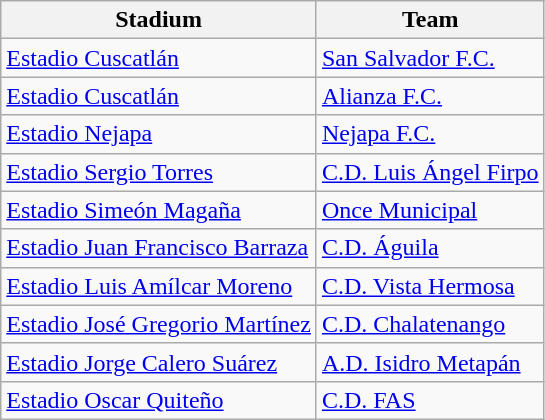<table class="wikitable">
<tr>
<th>Stadium</th>
<th>Team</th>
</tr>
<tr>
<td><a href='#'>Estadio Cuscatlán</a></td>
<td><a href='#'>San Salvador F.C.</a></td>
</tr>
<tr>
<td><a href='#'>Estadio Cuscatlán</a></td>
<td><a href='#'>Alianza F.C.</a></td>
</tr>
<tr>
<td><a href='#'>Estadio Nejapa</a></td>
<td><a href='#'>Nejapa F.C.</a></td>
</tr>
<tr>
<td><a href='#'>Estadio Sergio Torres</a></td>
<td><a href='#'>C.D. Luis Ángel Firpo</a></td>
</tr>
<tr>
<td><a href='#'>Estadio Simeón Magaña</a></td>
<td><a href='#'>Once Municipal</a></td>
</tr>
<tr>
<td><a href='#'>Estadio Juan Francisco Barraza</a></td>
<td><a href='#'>C.D. Águila</a></td>
</tr>
<tr>
<td><a href='#'>Estadio Luis Amílcar Moreno</a></td>
<td><a href='#'>C.D. Vista Hermosa</a></td>
</tr>
<tr>
<td><a href='#'>Estadio José Gregorio Martínez</a></td>
<td><a href='#'>C.D. Chalatenango</a></td>
</tr>
<tr>
<td><a href='#'>Estadio Jorge Calero Suárez</a></td>
<td><a href='#'>A.D. Isidro Metapán</a></td>
</tr>
<tr>
<td><a href='#'>Estadio Oscar Quiteño</a></td>
<td><a href='#'>C.D. FAS</a></td>
</tr>
</table>
